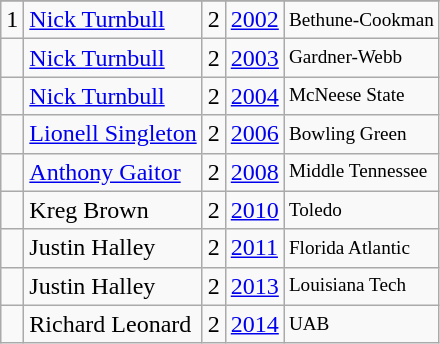<table class="wikitable">
<tr>
</tr>
<tr>
<td>1</td>
<td><a href='#'>Nick Turnbull</a></td>
<td>2</td>
<td><a href='#'>2002</a></td>
<td style="font-size:80%;">Bethune-Cookman</td>
</tr>
<tr>
<td></td>
<td><a href='#'>Nick Turnbull</a></td>
<td>2</td>
<td><a href='#'>2003</a></td>
<td style="font-size:80%;">Gardner-Webb</td>
</tr>
<tr>
<td></td>
<td><a href='#'>Nick Turnbull</a></td>
<td>2</td>
<td><a href='#'>2004</a></td>
<td style="font-size:80%;">McNeese State</td>
</tr>
<tr>
<td></td>
<td><a href='#'>Lionell Singleton</a></td>
<td>2</td>
<td><a href='#'>2006</a></td>
<td style="font-size:80%;">Bowling Green</td>
</tr>
<tr>
<td></td>
<td><a href='#'>Anthony Gaitor</a></td>
<td>2</td>
<td><a href='#'>2008</a></td>
<td style="font-size:80%;">Middle Tennessee</td>
</tr>
<tr>
<td></td>
<td>Kreg Brown</td>
<td>2</td>
<td><a href='#'>2010</a></td>
<td style="font-size:80%;">Toledo</td>
</tr>
<tr>
<td></td>
<td>Justin Halley</td>
<td>2</td>
<td><a href='#'>2011</a></td>
<td style="font-size:80%;">Florida Atlantic</td>
</tr>
<tr>
<td></td>
<td>Justin Halley</td>
<td>2</td>
<td><a href='#'>2013</a></td>
<td style="font-size:80%;">Louisiana Tech</td>
</tr>
<tr>
<td></td>
<td>Richard Leonard</td>
<td>2</td>
<td><a href='#'>2014</a></td>
<td style="font-size:80%;">UAB</td>
</tr>
</table>
